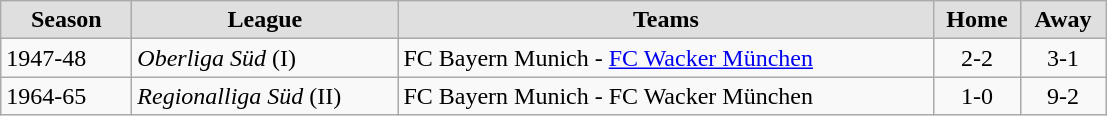<table class="wikitable">
<tr style="text-align:center; background:#dfdfdf;">
<td style="width:80px;"><strong>Season</strong></td>
<td style="width:170px;"><strong>League</strong></td>
<td style="width:350px;"><strong>Teams</strong></td>
<td style="width:50px;"><strong>Home</strong></td>
<td style="width:50px;"><strong>Away</strong></td>
</tr>
<tr>
<td style="text-align:left;">1947-48</td>
<td style="text-align:left;"><em>Oberliga Süd</em> (I)</td>
<td style="text-align:left;">FC Bayern Munich - <a href='#'>FC Wacker München</a></td>
<td style="text-align:center;">2-2</td>
<td style="text-align:center;">3-1</td>
</tr>
<tr>
<td style="text-align:left;">1964-65</td>
<td style="text-align:left;"><em>Regionalliga Süd</em> (II)</td>
<td style="text-align:left;">FC Bayern Munich - FC Wacker München</td>
<td style="text-align:center;">1-0</td>
<td style="text-align:center;">9-2</td>
</tr>
</table>
